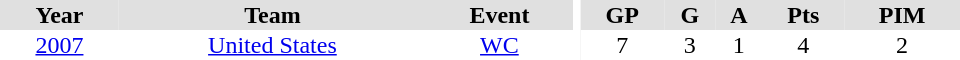<table border="0" cellpadding="1" cellspacing="0" ID="Table3" style="text-align:center; width:40em">
<tr ALIGN="center" bgcolor="#e0e0e0">
<th>Year</th>
<th>Team</th>
<th>Event</th>
<th rowspan="99" bgcolor="#ffffff"></th>
<th>GP</th>
<th>G</th>
<th>A</th>
<th>Pts</th>
<th>PIM</th>
</tr>
<tr>
<td><a href='#'>2007</a></td>
<td><a href='#'>United States</a></td>
<td><a href='#'>WC</a></td>
<td>7</td>
<td>3</td>
<td>1</td>
<td>4</td>
<td>2</td>
</tr>
</table>
